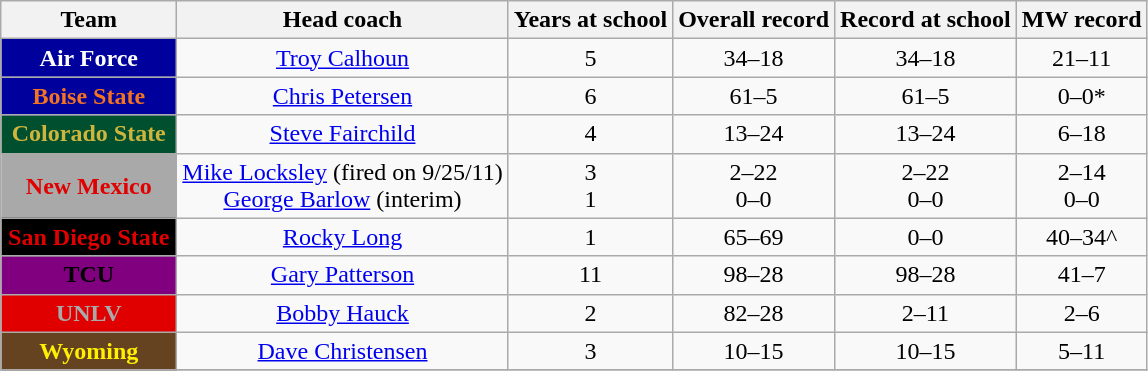<table class="wikitable sortable" style="text-align: center;">
<tr>
<th width="110">Team</th>
<th>Head coach</th>
<th>Years at school</th>
<th>Overall record</th>
<th>Record at school</th>
<th>MW record</th>
</tr>
<tr>
<th style="background:#00009C; color:white;">Air Force</th>
<td><a href='#'>Troy Calhoun</a></td>
<td>5</td>
<td>34–18</td>
<td>34–18</td>
<td>21–11</td>
</tr>
<tr>
<th style="background:#00009C; color:#f47321;">Boise State</th>
<td><a href='#'>Chris Petersen</a></td>
<td>6</td>
<td>61–5</td>
<td>61–5</td>
<td>0–0*</td>
</tr>
<tr>
<th style="background:#005030; color:#CFB53B;">Colorado State</th>
<td><a href='#'>Steve Fairchild</a></td>
<td>4</td>
<td>13–24</td>
<td>13–24</td>
<td>6–18</td>
</tr>
<tr>
<th style="background:#A9A9A9; color:#e00000;">New Mexico</th>
<td><a href='#'>Mike Locksley</a> (fired on 9/25/11)<br><a href='#'>George Barlow</a> (interim)</td>
<td>3<br>1</td>
<td>2–22<br>0–0</td>
<td>2–22<br>0–0</td>
<td>2–14<br>0–0</td>
</tr>
<tr>
<th style="background:#000000; color:#e00000;">San Diego State</th>
<td><a href='#'>Rocky Long</a></td>
<td>1</td>
<td>65–69</td>
<td>0–0</td>
<td>40–34^</td>
</tr>
<tr>
<th style="background:#800080; color:black;">TCU</th>
<td><a href='#'>Gary Patterson</a></td>
<td>11</td>
<td>98–28</td>
<td>98–28</td>
<td>41–7</td>
</tr>
<tr>
<th style="background:#e00000; color:#A9A9A9;">UNLV</th>
<td><a href='#'>Bobby Hauck</a></td>
<td>2</td>
<td>82–28</td>
<td>2–11</td>
<td>2–6</td>
</tr>
<tr>
<th style="background:#654321; color:#FFEF00">Wyoming</th>
<td><a href='#'>Dave Christensen</a></td>
<td>3</td>
<td>10–15</td>
<td>10–15</td>
<td>5–11</td>
</tr>
<tr>
</tr>
</table>
